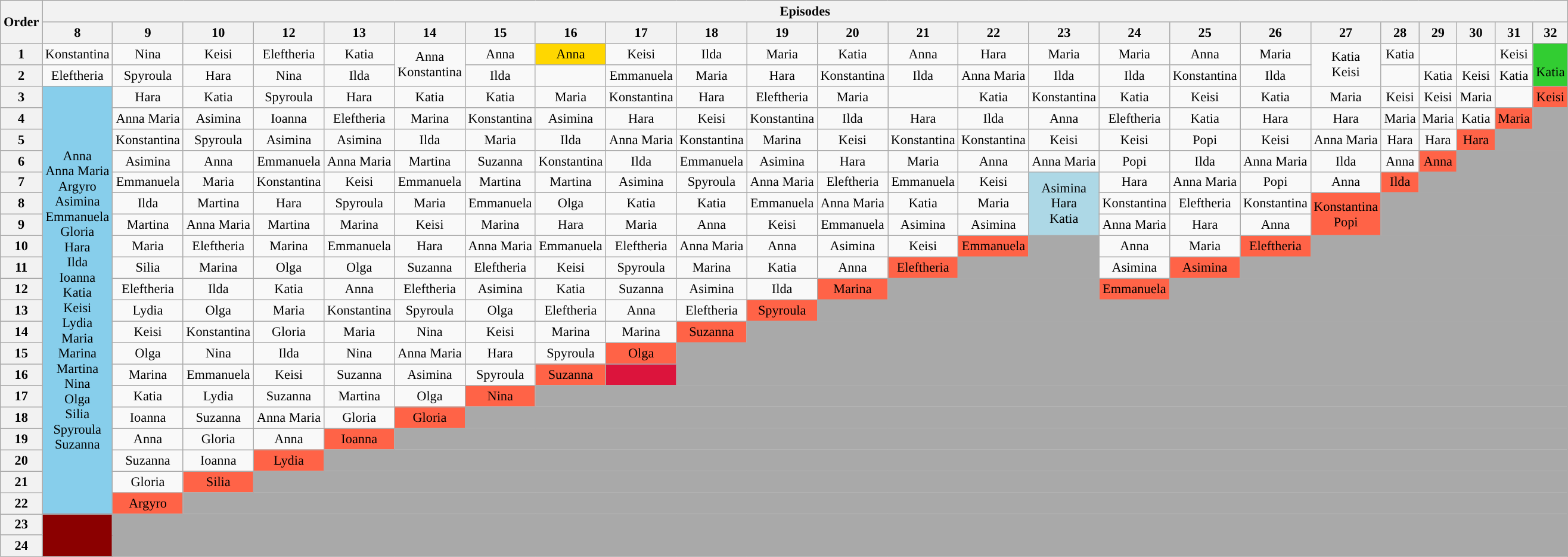<table class="wikitable" style="text-align:center; font-size:93%;">
<tr>
<th rowspan=2>Order</th>
<th colspan=24>Episodes</th>
</tr>
<tr>
<th>8</th>
<th>9</th>
<th>10</th>
<th>12</th>
<th>13</th>
<th>14</th>
<th>15</th>
<th>16</th>
<th>17</th>
<th>18</th>
<th>19</th>
<th>20</th>
<th>21</th>
<th>22</th>
<th>23</th>
<th>24</th>
<th>25</th>
<th>26</th>
<th>27</th>
<th>28</th>
<th>29</th>
<th>30</th>
<th>31</th>
<th>32</th>
</tr>
<tr>
<th>1</th>
<td>Konstantina</td>
<td>Nina</td>
<td>Keisi</td>
<td>Eleftheria</td>
<td>Katia</td>
<td rowspan="2">Anna<br>Konstantina</td>
<td>Anna</td>
<td bgcolor="gold">Anna</td>
<td>Keisi</td>
<td>Ilda</td>
<td>Maria</td>
<td>Katia</td>
<td>Anna</td>
<td>Hara</td>
<td>Maria</td>
<td>Maria</td>
<td>Anna</td>
<td>Maria</td>
<td rowspan="2">Katia<br>Keisi</td>
<td>Katia</td>
<td></td>
<td></td>
<td>Keisi</td>
<td rowspan="2" bgcolor="limegreen"> <br> Katia</td>
</tr>
<tr>
<th>2</th>
<td>Eleftheria</td>
<td>Spyroula</td>
<td>Hara</td>
<td>Nina</td>
<td>Ilda</td>
<td>Ilda</td>
<td></td>
<td>Emmanuela</td>
<td>Maria</td>
<td>Hara</td>
<td>Konstantina</td>
<td>Ilda</td>
<td>Anna Maria</td>
<td>Ilda</td>
<td>Ilda</td>
<td>Konstantina</td>
<td>Ilda</td>
<td></td>
<td>Katia</td>
<td>Keisi</td>
<td>Katia</td>
</tr>
<tr>
<th>3</th>
<td rowspan="20" bgcolor="skyblue">Anna<br>Anna Maria<br>Argyro<br>Asimina<br>Emmanuela<br>Gloria<br>Hara<br>Ilda<br>Ioanna<br>Katia<br>Keisi<br>Lydia<br>Maria<br>Marina<br>Martina<br>Nina<br>Olga<br>Silia<br>Spyroula<br>Suzanna</td>
<td>Hara</td>
<td>Katia</td>
<td>Spyroula</td>
<td>Hara</td>
<td>Katia</td>
<td>Katia</td>
<td>Maria</td>
<td>Konstantina</td>
<td>Hara</td>
<td>Eleftheria</td>
<td>Maria</td>
<td></td>
<td>Katia</td>
<td>Konstantina</td>
<td>Katia</td>
<td>Keisi</td>
<td>Katia</td>
<td>Maria</td>
<td>Keisi</td>
<td>Keisi</td>
<td>Maria</td>
<td></td>
<td bgcolor="tomato">Keisi</td>
</tr>
<tr>
<th>4</th>
<td>Anna Maria</td>
<td>Asimina</td>
<td>Ioanna</td>
<td>Eleftheria</td>
<td>Marina</td>
<td>Konstantina</td>
<td>Asimina</td>
<td>Hara</td>
<td>Keisi</td>
<td>Konstantina</td>
<td>Ilda</td>
<td>Hara</td>
<td>Ilda</td>
<td>Anna</td>
<td>Eleftheria</td>
<td>Katia</td>
<td>Hara</td>
<td>Hara</td>
<td>Maria</td>
<td>Maria</td>
<td>Katia</td>
<td bgcolor="tomato">Maria</td>
<td colspan=1 bgcolor="darkgrey"></td>
</tr>
<tr>
<th>5</th>
<td>Konstantina</td>
<td>Spyroula</td>
<td>Asimina</td>
<td>Asimina</td>
<td>Ilda</td>
<td>Maria</td>
<td>Ilda</td>
<td>Anna Maria</td>
<td>Konstantina</td>
<td>Marina</td>
<td>Keisi</td>
<td>Konstantina</td>
<td>Konstantina</td>
<td>Keisi</td>
<td>Keisi</td>
<td>Popi</td>
<td>Keisi</td>
<td>Anna Maria</td>
<td>Hara</td>
<td>Hara</td>
<td bgcolor="tomato">Hara</td>
<td colspan=2 bgcolor="darkgrey"></td>
</tr>
<tr>
<th>6</th>
<td>Asimina</td>
<td>Anna</td>
<td>Emmanuela</td>
<td>Anna Maria</td>
<td>Martina</td>
<td>Suzanna</td>
<td>Konstantina</td>
<td>Ilda</td>
<td>Emmanuela</td>
<td>Asimina</td>
<td>Hara</td>
<td>Maria</td>
<td>Anna</td>
<td>Anna Maria</td>
<td>Popi</td>
<td>Ilda</td>
<td>Anna Maria</td>
<td>Ilda</td>
<td>Anna</td>
<td bgcolor="tomato">Anna</td>
<td colspan=3 bgcolor="darkgrey"></td>
</tr>
<tr>
<th>7</th>
<td>Emmanuela</td>
<td>Maria</td>
<td>Konstantina</td>
<td>Keisi</td>
<td>Emmanuela</td>
<td>Martina</td>
<td>Martina</td>
<td>Asimina</td>
<td>Spyroula</td>
<td>Anna Maria</td>
<td>Eleftheria</td>
<td>Emmanuela</td>
<td>Keisi</td>
<td rowspan="3" bgcolor="lightblue">Asimina<br>Hara<br>Katia</td>
<td>Hara</td>
<td>Anna Maria</td>
<td>Popi</td>
<td>Anna</td>
<td bgcolor="tomato">Ilda</td>
<td colspan=4 bgcolor="darkgrey"></td>
</tr>
<tr>
<th>8</th>
<td>Ilda</td>
<td>Martina</td>
<td>Hara</td>
<td>Spyroula</td>
<td>Maria</td>
<td>Emmanuela</td>
<td>Olga</td>
<td>Katia</td>
<td>Katia</td>
<td>Emmanuela</td>
<td>Anna Maria</td>
<td>Katia</td>
<td>Maria</td>
<td>Konstantina</td>
<td>Eleftheria</td>
<td>Konstantina</td>
<td rowspan="2" bgcolor="tomato">Konstantina<br>Popi</td>
<td rowspan="2" colspan=5 bgcolor="darkgrey"></td>
</tr>
<tr>
<th>9</th>
<td>Martina</td>
<td>Anna Maria</td>
<td>Martina</td>
<td>Marina</td>
<td>Keisi</td>
<td>Marina</td>
<td>Hara</td>
<td>Maria</td>
<td>Anna</td>
<td>Keisi</td>
<td>Emmanuela</td>
<td>Asimina</td>
<td>Asimina</td>
<td>Anna Maria</td>
<td>Hara</td>
<td>Anna</td>
</tr>
<tr>
<th>10</th>
<td>Maria</td>
<td>Eleftheria</td>
<td>Marina</td>
<td>Emmanuela</td>
<td>Hara</td>
<td>Anna Maria</td>
<td>Emmanuela</td>
<td>Eleftheria</td>
<td>Anna Maria</td>
<td>Anna</td>
<td>Asimina</td>
<td>Keisi</td>
<td bgcolor="tomato">Emmanuela</td>
<td colspan=1 bgcolor="darkgrey"></td>
<td>Anna</td>
<td>Maria</td>
<td bgcolor="tomato">Eleftheria</td>
<td colspan=10 bgcolor="darkgrey"></td>
</tr>
<tr>
<th>11</th>
<td>Silia</td>
<td>Marina</td>
<td>Olga</td>
<td>Olga</td>
<td>Suzanna</td>
<td>Eleftheria</td>
<td>Keisi</td>
<td>Spyroula</td>
<td>Marina</td>
<td>Katia</td>
<td>Anna</td>
<td bgcolor="tomato">Eleftheria</td>
<td colspan=2 bgcolor="darkgrey"></td>
<td>Asimina</td>
<td bgcolor="tomato">Asimina</td>
<td colspan=10 bgcolor="darkgrey"></td>
</tr>
<tr>
<th>12</th>
<td>Eleftheria</td>
<td>Ilda</td>
<td>Katia</td>
<td>Anna</td>
<td>Eleftheria</td>
<td>Asimina</td>
<td>Katia</td>
<td>Suzanna</td>
<td>Asimina</td>
<td>Ilda</td>
<td bgcolor="tomato">Marina</td>
<td colspan=3 bgcolor="darkgrey"></td>
<td bgcolor="tomato">Emmanuela</td>
<td colspan=10 bgcolor="darkgrey"></td>
</tr>
<tr>
<th>13</th>
<td>Lydia</td>
<td>Olga</td>
<td>Maria</td>
<td>Konstantina</td>
<td>Spyroula</td>
<td>Olga</td>
<td>Eleftheria</td>
<td>Anna</td>
<td>Eleftheria</td>
<td bgcolor="tomato">Spyroula</td>
<td colspan=24 bgcolor="darkgrey"></td>
</tr>
<tr>
<th>14</th>
<td>Keisi</td>
<td>Konstantina</td>
<td>Gloria</td>
<td>Maria</td>
<td>Nina</td>
<td>Keisi</td>
<td>Marina</td>
<td>Marina</td>
<td bgcolor="tomato">Suzanna</td>
<td colspan=24 bgcolor="darkgrey"></td>
</tr>
<tr>
<th>15</th>
<td>Olga</td>
<td>Nina</td>
<td>Ilda</td>
<td>Nina</td>
<td>Anna Maria</td>
<td>Hara</td>
<td>Spyroula</td>
<td bgcolor="tomato">Olga</td>
<td rowspan="2" colspan=24 bgcolor="darkgrey"></td>
</tr>
<tr>
<th>16</th>
<td>Marina</td>
<td>Emmanuela</td>
<td>Keisi</td>
<td>Suzanna</td>
<td>Asimina</td>
<td>Spyroula</td>
<td bgcolor="tomato">Suzanna</td>
<td bgcolor="crimson"></td>
</tr>
<tr>
<th>17</th>
<td>Katia</td>
<td>Lydia</td>
<td>Suzanna</td>
<td>Martina</td>
<td>Olga</td>
<td bgcolor="tomato">Nina</td>
<td colspan=24 bgcolor="darkgrey"></td>
</tr>
<tr>
<th>18</th>
<td>Ioanna</td>
<td>Suzanna</td>
<td>Anna Maria</td>
<td>Gloria</td>
<td bgcolor="tomato">Gloria</td>
<td colspan=24 bgcolor="darkgrey"></td>
</tr>
<tr>
<th>19</th>
<td>Anna</td>
<td>Gloria</td>
<td>Anna</td>
<td bgcolor="tomato">Ioanna</td>
<td colspan=24 bgcolor="darkgrey"></td>
</tr>
<tr>
<th>20</th>
<td>Suzanna</td>
<td>Ioanna</td>
<td bgcolor="tomato">Lydia</td>
<td colspan=24 bgcolor="darkgrey"></td>
</tr>
<tr>
<th>21</th>
<td>Gloria</td>
<td bgcolor="tomato">Silia</td>
<td colspan="24" bgcolor="darkgrey"></td>
</tr>
<tr>
<th>22</th>
<td bgcolor="tomato">Argyro</td>
<td colspan="24" bgcolor="darkgrey"></td>
</tr>
<tr>
<th>23</th>
<td rowspan="2" bgcolor="darkred"></td>
<td rowspan="2" colspan="24" bgcolor="darkgrey"></td>
</tr>
<tr>
<th>24</th>
</tr>
</table>
